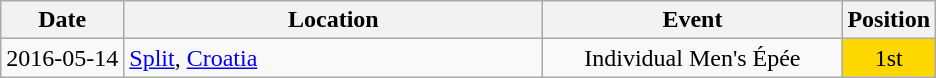<table class="wikitable" style="text-align:center;">
<tr>
<th>Date</th>
<th style="width:17em">Location</th>
<th style="width:12em">Event</th>
<th>Position</th>
</tr>
<tr>
<td>2016-05-14</td>
<td rowspan="1" align="left"> <a href='#'>Split</a>, <a href='#'>Croatia</a></td>
<td>Individual Men's Épée</td>
<td bgcolor="gold">1st</td>
</tr>
</table>
